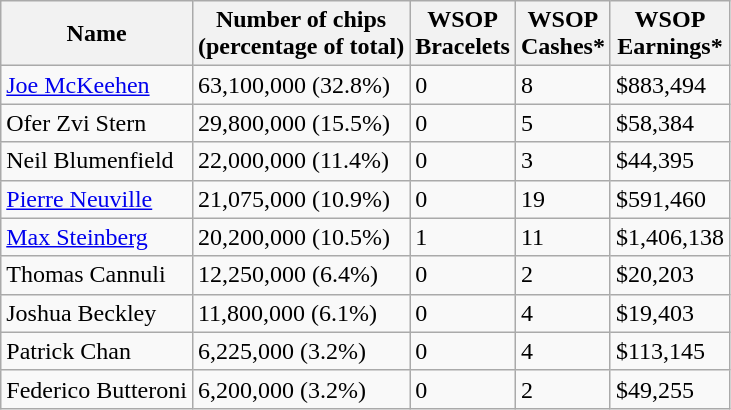<table class="wikitable sortable">
<tr>
<th>Name</th>
<th>Number of chips<br>(percentage of total)</th>
<th>WSOP<br>Bracelets</th>
<th>WSOP<br>Cashes*</th>
<th>WSOP<br>Earnings*</th>
</tr>
<tr>
<td> <a href='#'>Joe McKeehen</a></td>
<td>63,100,000 (32.8%)</td>
<td>0</td>
<td>8</td>
<td>$883,494</td>
</tr>
<tr>
<td> Ofer Zvi Stern</td>
<td>29,800,000 (15.5%)</td>
<td>0</td>
<td>5</td>
<td>$58,384</td>
</tr>
<tr>
<td> Neil Blumenfield</td>
<td>22,000,000 (11.4%)</td>
<td>0</td>
<td>3</td>
<td>$44,395</td>
</tr>
<tr>
<td> <a href='#'>Pierre Neuville</a></td>
<td>21,075,000 (10.9%)</td>
<td>0</td>
<td>19</td>
<td>$591,460</td>
</tr>
<tr>
<td> <a href='#'>Max Steinberg</a></td>
<td>20,200,000 (10.5%)</td>
<td>1</td>
<td>11</td>
<td>$1,406,138</td>
</tr>
<tr>
<td> Thomas Cannuli</td>
<td>12,250,000 (6.4%)</td>
<td>0</td>
<td>2</td>
<td>$20,203</td>
</tr>
<tr>
<td> Joshua Beckley</td>
<td>11,800,000 (6.1%)</td>
<td>0</td>
<td>4</td>
<td>$19,403</td>
</tr>
<tr>
<td> Patrick Chan</td>
<td>6,225,000 (3.2%)</td>
<td>0</td>
<td>4</td>
<td>$113,145</td>
</tr>
<tr>
<td> Federico Butteroni</td>
<td>6,200,000 (3.2%)</td>
<td>0</td>
<td>2</td>
<td>$49,255</td>
</tr>
</table>
